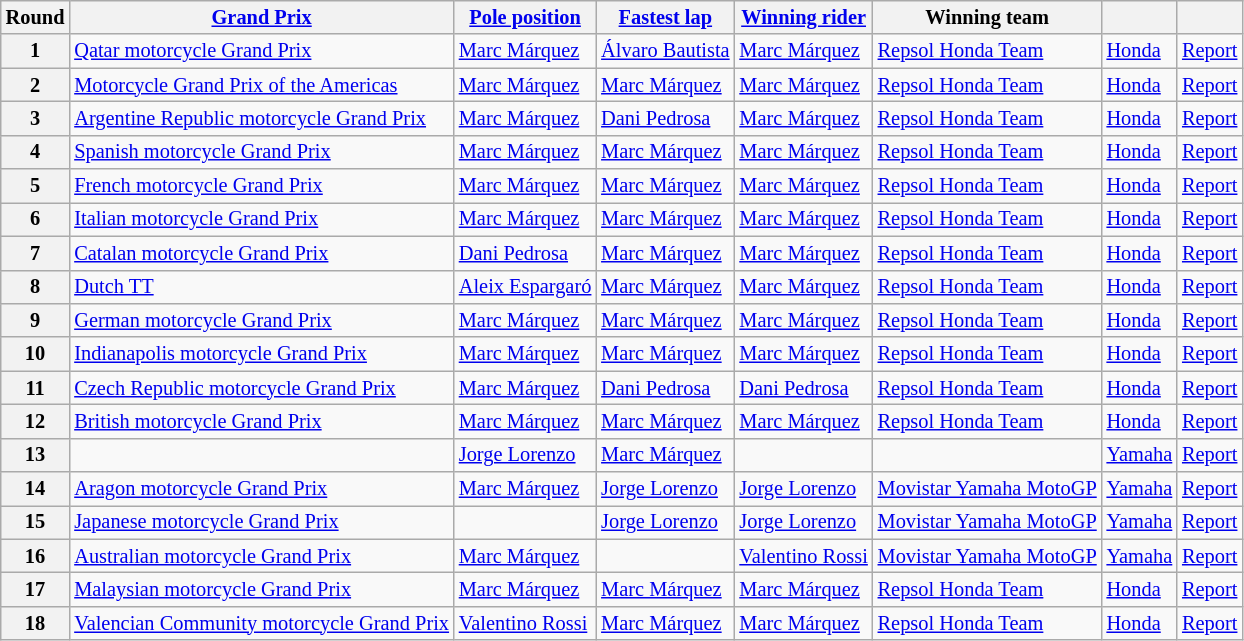<table class="wikitable sortable" style="font-size: 85%">
<tr>
<th>Round</th>
<th><a href='#'>Grand Prix</a></th>
<th><a href='#'>Pole position</a></th>
<th><a href='#'>Fastest lap</a></th>
<th><a href='#'>Winning rider</a></th>
<th>Winning team</th>
<th></th>
<th class="unsortable"></th>
</tr>
<tr>
<th>1</th>
<td> <a href='#'>Qatar motorcycle Grand Prix</a></td>
<td> <a href='#'>Marc Márquez</a></td>
<td> <a href='#'>Álvaro Bautista</a></td>
<td> <a href='#'>Marc Márquez</a></td>
<td> <a href='#'>Repsol Honda Team</a></td>
<td> <a href='#'>Honda</a></td>
<td><a href='#'>Report</a></td>
</tr>
<tr>
<th>2</th>
<td> <a href='#'>Motorcycle Grand Prix of the Americas</a></td>
<td> <a href='#'>Marc Márquez</a></td>
<td> <a href='#'>Marc Márquez</a></td>
<td> <a href='#'>Marc Márquez</a></td>
<td> <a href='#'>Repsol Honda Team</a></td>
<td> <a href='#'>Honda</a></td>
<td><a href='#'>Report</a></td>
</tr>
<tr>
<th>3</th>
<td> <a href='#'>Argentine Republic motorcycle Grand Prix</a></td>
<td> <a href='#'>Marc Márquez</a></td>
<td> <a href='#'>Dani Pedrosa</a></td>
<td> <a href='#'>Marc Márquez</a></td>
<td> <a href='#'>Repsol Honda Team</a></td>
<td> <a href='#'>Honda</a></td>
<td><a href='#'>Report</a></td>
</tr>
<tr>
<th>4</th>
<td> <a href='#'>Spanish motorcycle Grand Prix</a></td>
<td> <a href='#'>Marc Márquez</a></td>
<td> <a href='#'>Marc Márquez</a></td>
<td> <a href='#'>Marc Márquez</a></td>
<td> <a href='#'>Repsol Honda Team</a></td>
<td> <a href='#'>Honda</a></td>
<td><a href='#'>Report</a></td>
</tr>
<tr>
<th>5</th>
<td> <a href='#'>French motorcycle Grand Prix</a></td>
<td> <a href='#'>Marc Márquez</a></td>
<td> <a href='#'>Marc Márquez</a></td>
<td> <a href='#'>Marc Márquez</a></td>
<td> <a href='#'>Repsol Honda Team</a></td>
<td> <a href='#'>Honda</a></td>
<td><a href='#'>Report</a></td>
</tr>
<tr>
<th>6</th>
<td> <a href='#'>Italian motorcycle Grand Prix</a></td>
<td> <a href='#'>Marc Márquez</a></td>
<td> <a href='#'>Marc Márquez</a></td>
<td> <a href='#'>Marc Márquez</a></td>
<td> <a href='#'>Repsol Honda Team</a></td>
<td> <a href='#'>Honda</a></td>
<td><a href='#'>Report</a></td>
</tr>
<tr>
<th>7</th>
<td> <a href='#'>Catalan motorcycle Grand Prix</a></td>
<td> <a href='#'>Dani Pedrosa</a></td>
<td> <a href='#'>Marc Márquez</a></td>
<td> <a href='#'>Marc Márquez</a></td>
<td> <a href='#'>Repsol Honda Team</a></td>
<td> <a href='#'>Honda</a></td>
<td><a href='#'>Report</a></td>
</tr>
<tr>
<th>8</th>
<td> <a href='#'>Dutch TT</a></td>
<td> <a href='#'>Aleix Espargaró</a></td>
<td> <a href='#'>Marc Márquez</a></td>
<td> <a href='#'>Marc Márquez</a></td>
<td> <a href='#'>Repsol Honda Team</a></td>
<td> <a href='#'>Honda</a></td>
<td><a href='#'>Report</a></td>
</tr>
<tr>
<th>9</th>
<td> <a href='#'>German motorcycle Grand Prix</a></td>
<td> <a href='#'>Marc Márquez</a></td>
<td> <a href='#'>Marc Márquez</a></td>
<td> <a href='#'>Marc Márquez</a></td>
<td> <a href='#'>Repsol Honda Team</a></td>
<td> <a href='#'>Honda</a></td>
<td><a href='#'>Report</a></td>
</tr>
<tr>
<th>10</th>
<td> <a href='#'>Indianapolis motorcycle Grand Prix</a></td>
<td> <a href='#'>Marc Márquez</a></td>
<td> <a href='#'>Marc Márquez</a></td>
<td> <a href='#'>Marc Márquez</a></td>
<td> <a href='#'>Repsol Honda Team</a></td>
<td> <a href='#'>Honda</a></td>
<td><a href='#'>Report</a></td>
</tr>
<tr>
<th>11</th>
<td> <a href='#'>Czech Republic motorcycle Grand Prix</a></td>
<td> <a href='#'>Marc Márquez</a></td>
<td> <a href='#'>Dani Pedrosa</a></td>
<td> <a href='#'>Dani Pedrosa</a></td>
<td> <a href='#'>Repsol Honda Team</a></td>
<td> <a href='#'>Honda</a></td>
<td><a href='#'>Report</a></td>
</tr>
<tr>
<th>12</th>
<td> <a href='#'>British motorcycle Grand Prix</a></td>
<td> <a href='#'>Marc Márquez</a></td>
<td> <a href='#'>Marc Márquez</a></td>
<td> <a href='#'>Marc Márquez</a></td>
<td> <a href='#'>Repsol Honda Team</a></td>
<td> <a href='#'>Honda</a></td>
<td><a href='#'>Report</a></td>
</tr>
<tr>
<th>13</th>
<td></td>
<td> <a href='#'>Jorge Lorenzo</a></td>
<td> <a href='#'>Marc Márquez</a></td>
<td></td>
<td></td>
<td> <a href='#'>Yamaha</a></td>
<td><a href='#'>Report</a></td>
</tr>
<tr>
<th>14</th>
<td> <a href='#'>Aragon motorcycle Grand Prix</a></td>
<td> <a href='#'>Marc Márquez</a></td>
<td> <a href='#'>Jorge Lorenzo</a></td>
<td> <a href='#'>Jorge Lorenzo</a></td>
<td> <a href='#'>Movistar Yamaha MotoGP</a></td>
<td> <a href='#'>Yamaha</a></td>
<td><a href='#'>Report</a></td>
</tr>
<tr>
<th>15</th>
<td> <a href='#'>Japanese motorcycle Grand Prix</a></td>
<td></td>
<td> <a href='#'>Jorge Lorenzo</a></td>
<td> <a href='#'>Jorge Lorenzo</a></td>
<td> <a href='#'>Movistar Yamaha MotoGP</a></td>
<td> <a href='#'>Yamaha</a></td>
<td><a href='#'>Report</a></td>
</tr>
<tr>
<th>16</th>
<td> <a href='#'>Australian motorcycle Grand Prix</a></td>
<td> <a href='#'>Marc Márquez</a></td>
<td></td>
<td> <a href='#'>Valentino Rossi</a></td>
<td> <a href='#'>Movistar Yamaha MotoGP</a></td>
<td> <a href='#'>Yamaha</a></td>
<td><a href='#'>Report</a></td>
</tr>
<tr>
<th>17</th>
<td> <a href='#'>Malaysian motorcycle Grand Prix</a></td>
<td> <a href='#'>Marc Márquez</a></td>
<td> <a href='#'>Marc Márquez</a></td>
<td> <a href='#'>Marc Márquez</a></td>
<td> <a href='#'>Repsol Honda Team</a></td>
<td> <a href='#'>Honda</a></td>
<td><a href='#'>Report</a></td>
</tr>
<tr>
<th>18</th>
<td> <a href='#'>Valencian Community motorcycle Grand Prix</a></td>
<td> <a href='#'>Valentino Rossi</a></td>
<td> <a href='#'>Marc Márquez</a></td>
<td> <a href='#'>Marc Márquez</a></td>
<td> <a href='#'>Repsol Honda Team</a></td>
<td> <a href='#'>Honda</a></td>
<td><a href='#'>Report</a></td>
</tr>
</table>
